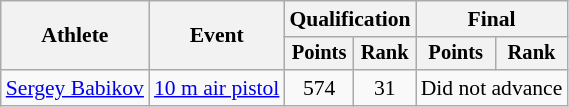<table class="wikitable" style="font-size:90%">
<tr>
<th rowspan="2">Athlete</th>
<th rowspan="2">Event</th>
<th colspan=2>Qualification</th>
<th colspan=2>Final</th>
</tr>
<tr style="font-size:95%">
<th>Points</th>
<th>Rank</th>
<th>Points</th>
<th>Rank</th>
</tr>
<tr align=center>
<td align=left><a href='#'>Sergey Babikov</a></td>
<td align=left><a href='#'>10 m air pistol</a></td>
<td>574</td>
<td>31</td>
<td colspan=2>Did not advance</td>
</tr>
</table>
